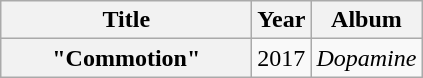<table class="wikitable plainrowheaders" style="text-align:center">
<tr>
<th scope="col" style="width:10em">Title</th>
<th scope="col" style="width:1em">Year</th>
<th scope="col">Album</th>
</tr>
<tr>
<th scope="row">"Commotion"<br></th>
<td>2017</td>
<td><em>Dopamine</em></td>
</tr>
</table>
